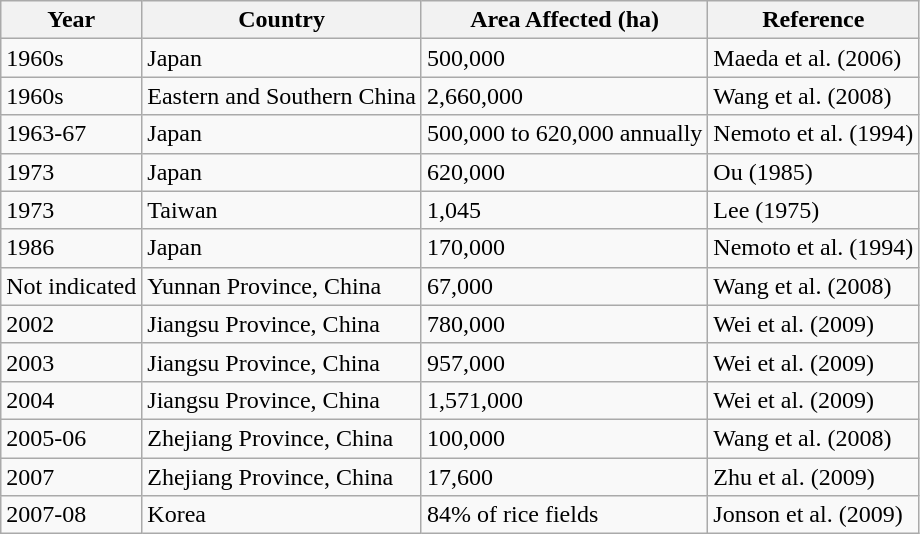<table class="wikitable">
<tr>
<th>Year</th>
<th>Country</th>
<th>Area Affected (ha)</th>
<th>Reference</th>
</tr>
<tr>
<td>1960s</td>
<td>Japan</td>
<td>500,000</td>
<td>Maeda et al. (2006)</td>
</tr>
<tr>
<td>1960s</td>
<td>Eastern and Southern China</td>
<td>2,660,000</td>
<td>Wang et al. (2008)</td>
</tr>
<tr>
<td>1963-67</td>
<td>Japan</td>
<td>500,000 to 620,000 annually</td>
<td>Nemoto et al. (1994)</td>
</tr>
<tr>
<td>1973</td>
<td>Japan</td>
<td>620,000</td>
<td>Ou (1985)</td>
</tr>
<tr>
<td>1973</td>
<td>Taiwan</td>
<td>1,045</td>
<td>Lee (1975)</td>
</tr>
<tr>
<td>1986</td>
<td>Japan</td>
<td>170,000</td>
<td>Nemoto et al. (1994)</td>
</tr>
<tr>
<td>Not indicated</td>
<td>Yunnan Province, China</td>
<td>67,000</td>
<td>Wang et al. (2008)</td>
</tr>
<tr>
<td>2002</td>
<td>Jiangsu Province, China</td>
<td>780,000</td>
<td>Wei et al. (2009)</td>
</tr>
<tr>
<td>2003</td>
<td>Jiangsu Province, China</td>
<td>957,000</td>
<td>Wei et al. (2009)</td>
</tr>
<tr>
<td>2004</td>
<td>Jiangsu Province, China</td>
<td>1,571,000</td>
<td>Wei et al. (2009)</td>
</tr>
<tr>
<td>2005-06</td>
<td>Zhejiang Province, China</td>
<td>100,000</td>
<td>Wang et al. (2008)</td>
</tr>
<tr>
<td>2007</td>
<td>Zhejiang Province, China</td>
<td>17,600</td>
<td>Zhu et al. (2009)</td>
</tr>
<tr>
<td>2007-08</td>
<td>Korea</td>
<td>84% of rice fields</td>
<td>Jonson et al. (2009)</td>
</tr>
</table>
